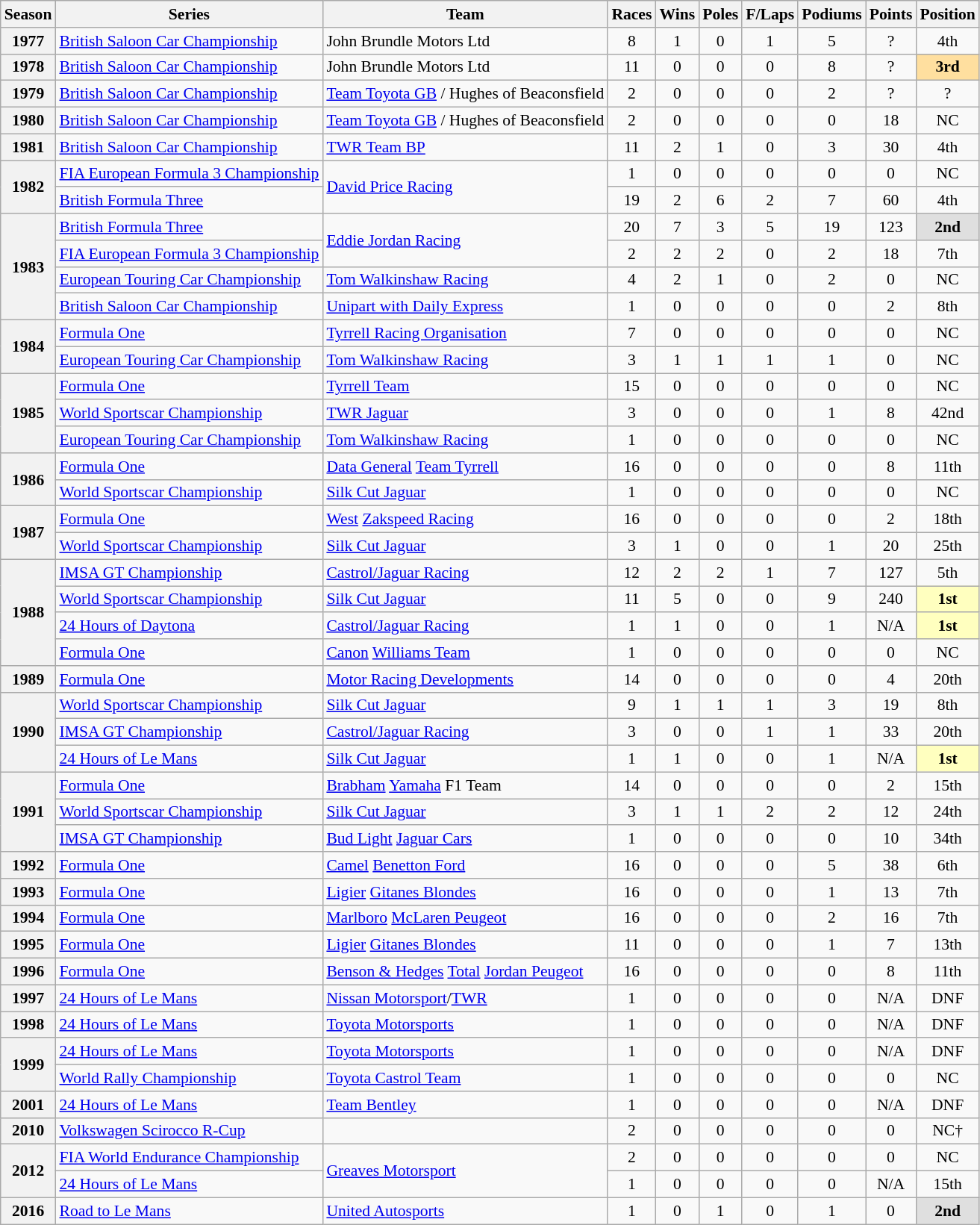<table class="wikitable" style="font-size: 90%; text-align:center">
<tr>
<th>Season</th>
<th>Series</th>
<th>Team</th>
<th>Races</th>
<th>Wins</th>
<th>Poles</th>
<th>F/Laps</th>
<th>Podiums</th>
<th>Points</th>
<th>Position</th>
</tr>
<tr>
<th>1977</th>
<td align=left><a href='#'>British Saloon Car Championship</a></td>
<td align=left>John Brundle Motors Ltd</td>
<td>8</td>
<td>1</td>
<td>0</td>
<td>1</td>
<td>5</td>
<td>?</td>
<td>4th</td>
</tr>
<tr>
<th>1978</th>
<td align=left><a href='#'>British Saloon Car Championship</a></td>
<td align=left>John Brundle Motors Ltd</td>
<td>11</td>
<td>0</td>
<td>0</td>
<td>0</td>
<td>8</td>
<td>?</td>
<td style="background:#FFDF9F"><strong>3rd</strong></td>
</tr>
<tr>
<th>1979</th>
<td align=left><a href='#'>British Saloon Car Championship</a></td>
<td align=left><a href='#'>Team Toyota GB</a> / Hughes of Beaconsfield</td>
<td>2</td>
<td>0</td>
<td>0</td>
<td>0</td>
<td>2</td>
<td>?</td>
<td>?</td>
</tr>
<tr>
<th>1980</th>
<td align=left><a href='#'>British Saloon Car Championship</a></td>
<td align=left><a href='#'>Team Toyota GB</a> / Hughes of Beaconsfield</td>
<td>2</td>
<td>0</td>
<td>0</td>
<td>0</td>
<td>0</td>
<td>18</td>
<td>NC</td>
</tr>
<tr>
<th>1981</th>
<td align=left><a href='#'>British Saloon Car Championship</a></td>
<td align=left><a href='#'>TWR Team BP</a></td>
<td>11</td>
<td>2</td>
<td>1</td>
<td>0</td>
<td>3</td>
<td>30</td>
<td>4th</td>
</tr>
<tr>
<th rowspan=2>1982</th>
<td align=left><a href='#'>FIA European Formula 3 Championship</a></td>
<td rowspan="2" style="text-align:left"><a href='#'>David Price Racing</a></td>
<td>1</td>
<td>0</td>
<td>0</td>
<td>0</td>
<td>0</td>
<td>0</td>
<td>NC</td>
</tr>
<tr>
<td align=left><a href='#'>British Formula Three</a></td>
<td>19</td>
<td>2</td>
<td>6</td>
<td>2</td>
<td>7</td>
<td>60</td>
<td>4th</td>
</tr>
<tr>
<th rowspan=4>1983</th>
<td align=left><a href='#'>British Formula Three</a></td>
<td rowspan="2" style="text-align:left"><a href='#'>Eddie Jordan Racing</a></td>
<td>20</td>
<td>7</td>
<td>3</td>
<td>5</td>
<td>19</td>
<td>123</td>
<td style="background:#DFDFDF"><strong>2nd</strong></td>
</tr>
<tr>
<td align=left><a href='#'>FIA European Formula 3 Championship</a></td>
<td>2</td>
<td>2</td>
<td>2</td>
<td>0</td>
<td>2</td>
<td>18</td>
<td>7th</td>
</tr>
<tr>
<td align=left><a href='#'>European Touring Car Championship</a></td>
<td align=left><a href='#'>Tom Walkinshaw Racing</a></td>
<td>4</td>
<td>2</td>
<td>1</td>
<td>0</td>
<td>2</td>
<td>0</td>
<td>NC</td>
</tr>
<tr>
<td align=left><a href='#'>British Saloon Car Championship</a></td>
<td align=left><a href='#'>Unipart with Daily Express</a></td>
<td>1</td>
<td>0</td>
<td>0</td>
<td>0</td>
<td>0</td>
<td>2</td>
<td>8th</td>
</tr>
<tr>
<th rowspan=2>1984</th>
<td align=left><a href='#'>Formula One</a></td>
<td align=left><a href='#'>Tyrrell Racing Organisation</a></td>
<td>7</td>
<td>0</td>
<td>0</td>
<td>0</td>
<td>0</td>
<td>0</td>
<td>NC</td>
</tr>
<tr>
<td align=left><a href='#'>European Touring Car Championship</a></td>
<td align=left><a href='#'>Tom Walkinshaw Racing</a></td>
<td>3</td>
<td>1</td>
<td>1</td>
<td>1</td>
<td>1</td>
<td>0</td>
<td>NC</td>
</tr>
<tr>
<th rowspan=3>1985</th>
<td align=left><a href='#'>Formula One</a></td>
<td align=left><a href='#'>Tyrrell Team</a></td>
<td>15</td>
<td>0</td>
<td>0</td>
<td>0</td>
<td>0</td>
<td>0</td>
<td>NC</td>
</tr>
<tr>
<td align=left><a href='#'>World Sportscar Championship</a></td>
<td align=left><a href='#'>TWR Jaguar</a></td>
<td>3</td>
<td>0</td>
<td>0</td>
<td>0</td>
<td>1</td>
<td>8</td>
<td>42nd</td>
</tr>
<tr>
<td align=left><a href='#'>European Touring Car Championship</a></td>
<td align=left><a href='#'>Tom Walkinshaw Racing</a></td>
<td>1</td>
<td>0</td>
<td>0</td>
<td>0</td>
<td>0</td>
<td>0</td>
<td>NC</td>
</tr>
<tr>
<th rowspan=2>1986</th>
<td align=left><a href='#'>Formula One</a></td>
<td align=left><a href='#'>Data General</a> <a href='#'>Team Tyrrell</a></td>
<td>16</td>
<td>0</td>
<td>0</td>
<td>0</td>
<td>0</td>
<td>8</td>
<td>11th</td>
</tr>
<tr>
<td align=left><a href='#'>World Sportscar Championship</a></td>
<td align=left><a href='#'>Silk Cut Jaguar</a></td>
<td>1</td>
<td>0</td>
<td>0</td>
<td>0</td>
<td>0</td>
<td>0</td>
<td>NC</td>
</tr>
<tr>
<th rowspan=2>1987</th>
<td align=left><a href='#'>Formula One</a></td>
<td align=left><a href='#'>West</a> <a href='#'>Zakspeed Racing</a></td>
<td>16</td>
<td>0</td>
<td>0</td>
<td>0</td>
<td>0</td>
<td>2</td>
<td>18th</td>
</tr>
<tr>
<td align=left><a href='#'>World Sportscar Championship</a></td>
<td align=left><a href='#'>Silk Cut Jaguar</a></td>
<td>3</td>
<td>1</td>
<td>0</td>
<td>0</td>
<td>1</td>
<td>20</td>
<td>25th</td>
</tr>
<tr>
<th rowspan=4>1988</th>
<td align=left><a href='#'>IMSA GT Championship</a></td>
<td align=left><a href='#'>Castrol/Jaguar Racing</a></td>
<td>12</td>
<td>2</td>
<td>2</td>
<td>1</td>
<td>7</td>
<td>127</td>
<td>5th</td>
</tr>
<tr>
<td align=left><a href='#'>World Sportscar Championship</a></td>
<td align=left><a href='#'>Silk Cut Jaguar</a></td>
<td>11</td>
<td>5</td>
<td>0</td>
<td>0</td>
<td>9</td>
<td>240</td>
<td style="background:#FFFFBF"><strong>1st</strong></td>
</tr>
<tr>
<td align=left><a href='#'>24 Hours of Daytona</a></td>
<td align=left><a href='#'>Castrol/Jaguar Racing</a></td>
<td>1</td>
<td>1</td>
<td>0</td>
<td>0</td>
<td>1</td>
<td>N/A</td>
<td style="background:#FFFFBF"><strong>1st</strong></td>
</tr>
<tr>
<td align=left><a href='#'>Formula One</a></td>
<td align=left><a href='#'>Canon</a> <a href='#'>Williams Team</a></td>
<td>1</td>
<td>0</td>
<td>0</td>
<td>0</td>
<td>0</td>
<td>0</td>
<td>NC</td>
</tr>
<tr>
<th>1989</th>
<td align=left><a href='#'>Formula One</a></td>
<td align=left><a href='#'>Motor Racing Developments</a></td>
<td>14</td>
<td>0</td>
<td>0</td>
<td>0</td>
<td>0</td>
<td>4</td>
<td>20th</td>
</tr>
<tr>
<th rowspan=3>1990</th>
<td align=left><a href='#'>World Sportscar Championship</a></td>
<td align=left><a href='#'>Silk Cut Jaguar</a></td>
<td>9</td>
<td>1</td>
<td>1</td>
<td>1</td>
<td>3</td>
<td>19</td>
<td>8th</td>
</tr>
<tr>
<td align=left><a href='#'>IMSA GT Championship</a></td>
<td align=left><a href='#'>Castrol/Jaguar Racing</a></td>
<td>3</td>
<td>0</td>
<td>0</td>
<td>1</td>
<td>1</td>
<td>33</td>
<td>20th</td>
</tr>
<tr>
<td align=left><a href='#'>24 Hours of Le Mans</a></td>
<td align=left><a href='#'>Silk Cut Jaguar</a></td>
<td>1</td>
<td>1</td>
<td>0</td>
<td>0</td>
<td>1</td>
<td>N/A</td>
<td style="background:#FFFFBF"><strong>1st</strong></td>
</tr>
<tr>
<th rowspan=3>1991</th>
<td align=left><a href='#'>Formula One</a></td>
<td align=left><a href='#'>Brabham</a> <a href='#'>Yamaha</a> F1 Team</td>
<td>14</td>
<td>0</td>
<td>0</td>
<td>0</td>
<td>0</td>
<td>2</td>
<td>15th</td>
</tr>
<tr>
<td align=left><a href='#'>World Sportscar Championship</a></td>
<td align=left><a href='#'>Silk Cut Jaguar</a></td>
<td>3</td>
<td>1</td>
<td>1</td>
<td>2</td>
<td>2</td>
<td>12</td>
<td>24th</td>
</tr>
<tr>
<td align=left><a href='#'>IMSA GT Championship</a></td>
<td align=left><a href='#'>Bud Light</a> <a href='#'>Jaguar Cars</a></td>
<td>1</td>
<td>0</td>
<td>0</td>
<td>0</td>
<td>0</td>
<td>10</td>
<td>34th</td>
</tr>
<tr>
<th>1992</th>
<td align=left><a href='#'>Formula One</a></td>
<td align=left><a href='#'>Camel</a> <a href='#'>Benetton Ford</a></td>
<td>16</td>
<td>0</td>
<td>0</td>
<td>0</td>
<td>5</td>
<td>38</td>
<td>6th</td>
</tr>
<tr>
<th>1993</th>
<td align=left><a href='#'>Formula One</a></td>
<td align=left><a href='#'>Ligier</a> <a href='#'>Gitanes Blondes</a></td>
<td>16</td>
<td>0</td>
<td>0</td>
<td>0</td>
<td>1</td>
<td>13</td>
<td>7th</td>
</tr>
<tr>
<th>1994</th>
<td align=left><a href='#'>Formula One</a></td>
<td align=left><a href='#'>Marlboro</a> <a href='#'>McLaren Peugeot</a></td>
<td>16</td>
<td>0</td>
<td>0</td>
<td>0</td>
<td>2</td>
<td>16</td>
<td>7th</td>
</tr>
<tr>
<th>1995</th>
<td align=left><a href='#'>Formula One</a></td>
<td align=left><a href='#'>Ligier</a> <a href='#'>Gitanes Blondes</a></td>
<td>11</td>
<td>0</td>
<td>0</td>
<td>0</td>
<td>1</td>
<td>7</td>
<td>13th</td>
</tr>
<tr>
<th>1996</th>
<td align=left><a href='#'>Formula One</a></td>
<td align=left><a href='#'>Benson & Hedges</a> <a href='#'>Total</a> <a href='#'>Jordan Peugeot</a></td>
<td>16</td>
<td>0</td>
<td>0</td>
<td>0</td>
<td>0</td>
<td>8</td>
<td>11th</td>
</tr>
<tr>
<th>1997</th>
<td align=left><a href='#'>24 Hours of Le Mans</a></td>
<td align=left><a href='#'>Nissan Motorsport</a>/<a href='#'>TWR</a></td>
<td>1</td>
<td>0</td>
<td>0</td>
<td>0</td>
<td>0</td>
<td>N/A</td>
<td>DNF</td>
</tr>
<tr>
<th>1998</th>
<td align=left><a href='#'>24 Hours of Le Mans</a></td>
<td align=left><a href='#'>Toyota Motorsports</a></td>
<td>1</td>
<td>0</td>
<td>0</td>
<td>0</td>
<td>0</td>
<td>N/A</td>
<td>DNF</td>
</tr>
<tr>
<th rowspan=2>1999</th>
<td align=left><a href='#'>24 Hours of Le Mans</a></td>
<td align=left><a href='#'>Toyota Motorsports</a></td>
<td>1</td>
<td>0</td>
<td>0</td>
<td>0</td>
<td>0</td>
<td>N/A</td>
<td>DNF</td>
</tr>
<tr>
<td align=left><a href='#'>World Rally Championship</a></td>
<td align=left><a href='#'>Toyota Castrol Team</a></td>
<td>1</td>
<td>0</td>
<td>0</td>
<td>0</td>
<td>0</td>
<td>0</td>
<td>NC</td>
</tr>
<tr>
<th>2001</th>
<td align=left><a href='#'>24 Hours of Le Mans</a></td>
<td align=left><a href='#'>Team Bentley</a></td>
<td>1</td>
<td>0</td>
<td>0</td>
<td>0</td>
<td>0</td>
<td>N/A</td>
<td>DNF</td>
</tr>
<tr>
<th>2010</th>
<td align=left><a href='#'>Volkswagen Scirocco R-Cup</a></td>
<td align=left></td>
<td>2</td>
<td>0</td>
<td>0</td>
<td>0</td>
<td>0</td>
<td>0</td>
<td>NC†</td>
</tr>
<tr>
<th rowspan=2>2012</th>
<td align=left><a href='#'>FIA World Endurance Championship</a></td>
<td rowspan="2" style="text-align:left"><a href='#'>Greaves Motorsport</a></td>
<td>2</td>
<td>0</td>
<td>0</td>
<td>0</td>
<td>0</td>
<td>0</td>
<td>NC</td>
</tr>
<tr>
<td align=left><a href='#'>24 Hours of Le Mans</a></td>
<td>1</td>
<td>0</td>
<td>0</td>
<td>0</td>
<td>0</td>
<td>N/A</td>
<td>15th</td>
</tr>
<tr>
<th>2016</th>
<td align=left><a href='#'>Road to Le Mans</a></td>
<td align=left><a href='#'>United Autosports</a></td>
<td>1</td>
<td>0</td>
<td>1</td>
<td>0</td>
<td>1</td>
<td>0</td>
<td style="background:#DFDFDF"><strong>2nd</strong></td>
</tr>
</table>
